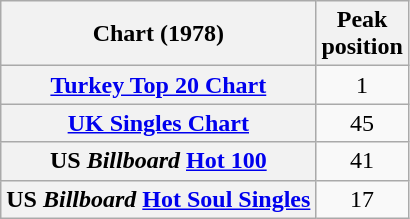<table class="wikitable sortable plainrowheaders">
<tr>
<th scope="col">Chart (1978)</th>
<th scope="col">Peak<br>position</th>
</tr>
<tr>
<th scope="row"><a href='#'>Turkey Top 20 Chart</a></th>
<td style="text-align:center;">1</td>
</tr>
<tr>
<th scope="row"><a href='#'>UK Singles Chart</a></th>
<td style="text-align:center;">45</td>
</tr>
<tr>
<th scope="row">US <em>Billboard</em> <a href='#'>Hot 100</a></th>
<td style="text-align:center;">41</td>
</tr>
<tr>
<th scope="row">US <em>Billboard</em> <a href='#'>Hot Soul Singles</a></th>
<td style="text-align:center;">17</td>
</tr>
</table>
